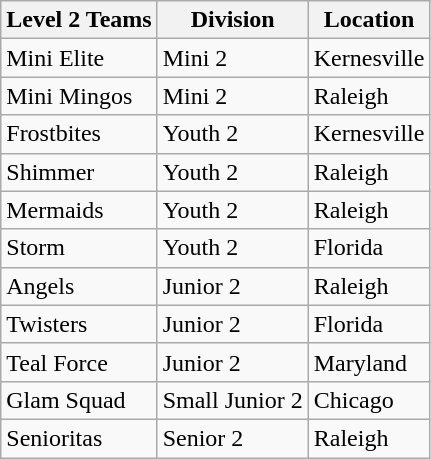<table class="wikitable">
<tr>
<th>Level 2 Teams</th>
<th>Division</th>
<th>Location</th>
</tr>
<tr>
<td>Mini Elite</td>
<td>Mini 2</td>
<td>Kernesville</td>
</tr>
<tr>
<td>Mini Mingos</td>
<td>Mini 2</td>
<td>Raleigh</td>
</tr>
<tr>
<td>Frostbites</td>
<td>Youth 2</td>
<td>Kernesville</td>
</tr>
<tr>
<td>Shimmer</td>
<td>Youth 2</td>
<td>Raleigh</td>
</tr>
<tr>
<td>Mermaids</td>
<td>Youth 2</td>
<td>Raleigh</td>
</tr>
<tr>
<td>Storm</td>
<td>Youth 2</td>
<td>Florida</td>
</tr>
<tr>
<td>Angels</td>
<td>Junior 2</td>
<td>Raleigh</td>
</tr>
<tr>
<td>Twisters</td>
<td>Junior 2</td>
<td>Florida</td>
</tr>
<tr>
<td>Teal Force</td>
<td>Junior 2</td>
<td>Maryland</td>
</tr>
<tr>
<td>Glam Squad</td>
<td>Small Junior 2</td>
<td>Chicago</td>
</tr>
<tr>
<td>Senioritas</td>
<td>Senior 2</td>
<td>Raleigh</td>
</tr>
</table>
